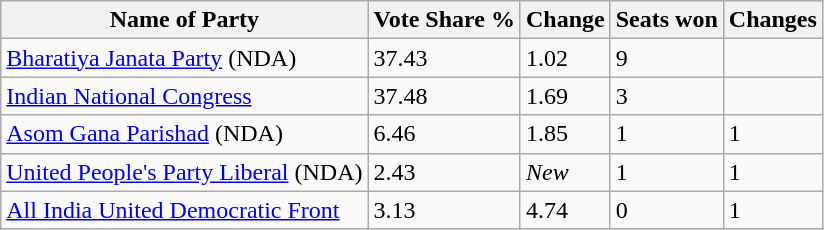<table class="wikitable sortable">
<tr>
<th>Name of Party</th>
<th>Vote Share % </th>
<th>Change</th>
<th>Seats won</th>
<th>Changes</th>
</tr>
<tr>
<td><a href='#'>Bharatiya Janata Party</a> (NDA)</td>
<td>37.43</td>
<td> 1.02</td>
<td>9</td>
<td></td>
</tr>
<tr>
<td><a href='#'>Indian National Congress</a></td>
<td>37.48</td>
<td> 1.69</td>
<td>3</td>
<td></td>
</tr>
<tr>
<td><a href='#'>Asom Gana Parishad</a> (NDA)</td>
<td>6.46</td>
<td> 1.85</td>
<td>1</td>
<td>1</td>
</tr>
<tr>
<td><a href='#'>United People's Party Liberal</a> (NDA)</td>
<td>2.43</td>
<td><em>New</em></td>
<td>1</td>
<td>1</td>
</tr>
<tr>
<td><a href='#'>All India United Democratic Front</a></td>
<td>3.13</td>
<td> 4.74</td>
<td>0</td>
<td>1</td>
</tr>
</table>
